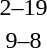<table style="text-align:center">
<tr>
<th width=200></th>
<th width=100></th>
<th width=200></th>
</tr>
<tr>
<td align=right></td>
<td>2–19</td>
<td align=left><strong></strong></td>
</tr>
<tr>
<td align=right><strong></strong></td>
<td>9–8</td>
<td align=left></td>
</tr>
</table>
